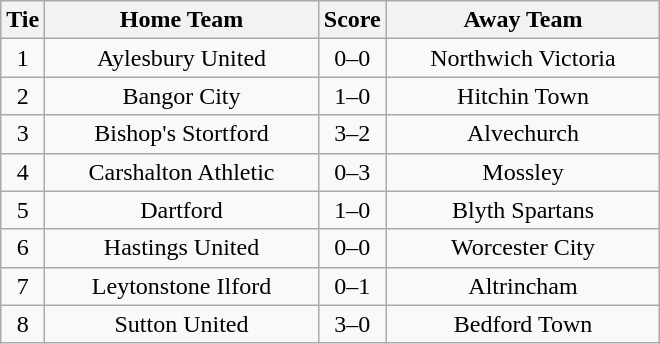<table class="wikitable" style="text-align:center;">
<tr>
<th width=20>Tie</th>
<th width=175>Home Team</th>
<th width=20>Score</th>
<th width=175>Away Team</th>
</tr>
<tr>
<td>1</td>
<td>Aylesbury United</td>
<td>0–0</td>
<td>Northwich Victoria</td>
</tr>
<tr>
<td>2</td>
<td>Bangor City</td>
<td>1–0</td>
<td>Hitchin Town</td>
</tr>
<tr>
<td>3</td>
<td>Bishop's Stortford</td>
<td>3–2</td>
<td>Alvechurch</td>
</tr>
<tr>
<td>4</td>
<td>Carshalton Athletic</td>
<td>0–3</td>
<td>Mossley</td>
</tr>
<tr>
<td>5</td>
<td>Dartford</td>
<td>1–0</td>
<td>Blyth Spartans</td>
</tr>
<tr>
<td>6</td>
<td>Hastings United</td>
<td>0–0</td>
<td>Worcester City</td>
</tr>
<tr>
<td>7</td>
<td>Leytonstone Ilford</td>
<td>0–1</td>
<td>Altrincham</td>
</tr>
<tr>
<td>8</td>
<td>Sutton United</td>
<td>3–0</td>
<td>Bedford Town</td>
</tr>
</table>
